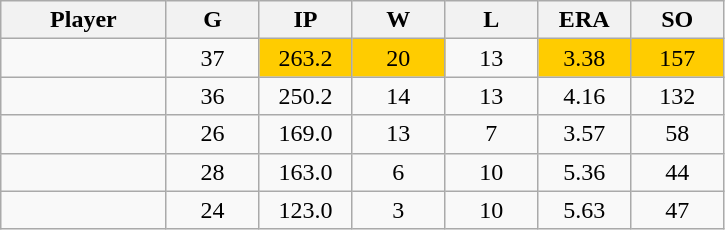<table class="wikitable sortable">
<tr>
<th bgcolor="#DDDDFF" width="16%">Player</th>
<th bgcolor="#DDDDFF" width="9%">G</th>
<th bgcolor="#DDDDFF" width="9%">IP</th>
<th bgcolor="#DDDDFF" width="9%">W</th>
<th bgcolor="#DDDDFF" width="9%">L</th>
<th bgcolor="#DDDDFF" width="9%">ERA</th>
<th bgcolor="#DDDDFF" width="9%">SO</th>
</tr>
<tr align="center">
<td></td>
<td>37</td>
<td bgcolor="#FFCC00">263.2</td>
<td bgcolor="#FFCC00">20</td>
<td>13</td>
<td bgcolor="#FFCC00">3.38</td>
<td bgcolor="#FFCC00">157</td>
</tr>
<tr align="center">
<td></td>
<td>36</td>
<td>250.2</td>
<td>14</td>
<td>13</td>
<td>4.16</td>
<td>132</td>
</tr>
<tr align="center">
<td></td>
<td>26</td>
<td>169.0</td>
<td>13</td>
<td>7</td>
<td>3.57</td>
<td>58</td>
</tr>
<tr align="center">
<td></td>
<td>28</td>
<td>163.0</td>
<td>6</td>
<td>10</td>
<td>5.36</td>
<td>44</td>
</tr>
<tr align="center">
<td></td>
<td>24</td>
<td>123.0</td>
<td>3</td>
<td>10</td>
<td>5.63</td>
<td>47</td>
</tr>
</table>
